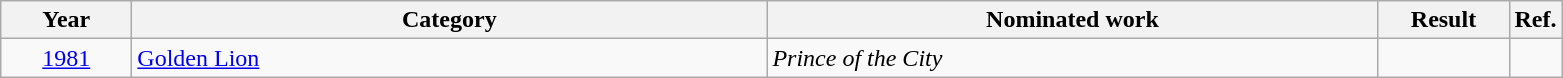<table class=wikitable>
<tr>
<th scope="col" style="width:5em;">Year</th>
<th scope="col" style="width:26em;">Category</th>
<th scope="col" style="width:25em;">Nominated work</th>
<th scope="col" style="width:5em;">Result</th>
<th>Ref.</th>
</tr>
<tr>
<td style="text-align:center;"><a href='#'>1981</a></td>
<td><a href='#'>Golden Lion</a></td>
<td><em>Prince of the City</em></td>
<td></td>
<td></td>
</tr>
</table>
